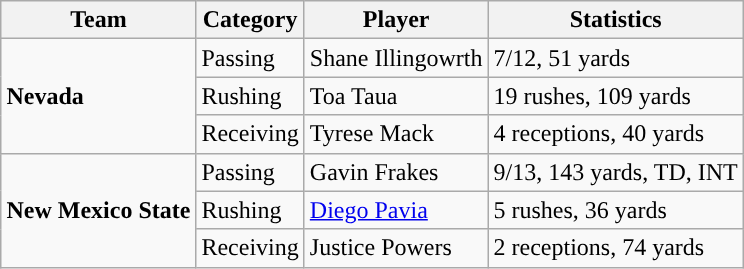<table class="wikitable" style="float: right;">
<tr>
<th>Team</th>
<th>Category</th>
<th>Player</th>
<th>Statistics</th>
</tr>
<tr>
<td rowspan=3><strong>Nevada</strong></td>
<td>Passing</td>
<td>Shane Illingowrth</td>
<td>7/12, 51 yards</td>
</tr>
<tr>
<td>Rushing</td>
<td>Toa Taua</td>
<td>19 rushes, 109 yards</td>
</tr>
<tr>
<td>Receiving</td>
<td>Tyrese Mack</td>
<td>4 receptions, 40 yards</td>
</tr>
<tr>
<td rowspan=3><strong>New Mexico State</strong></td>
<td>Passing</td>
<td>Gavin Frakes</td>
<td>9/13, 143 yards, TD, INT</td>
</tr>
<tr>
<td>Rushing</td>
<td><a href='#'>Diego Pavia</a></td>
<td>5 rushes, 36 yards</td>
</tr>
<tr>
<td>Receiving</td>
<td>Justice Powers</td>
<td>2 receptions, 74 yards</td>
</tr>
</table>
